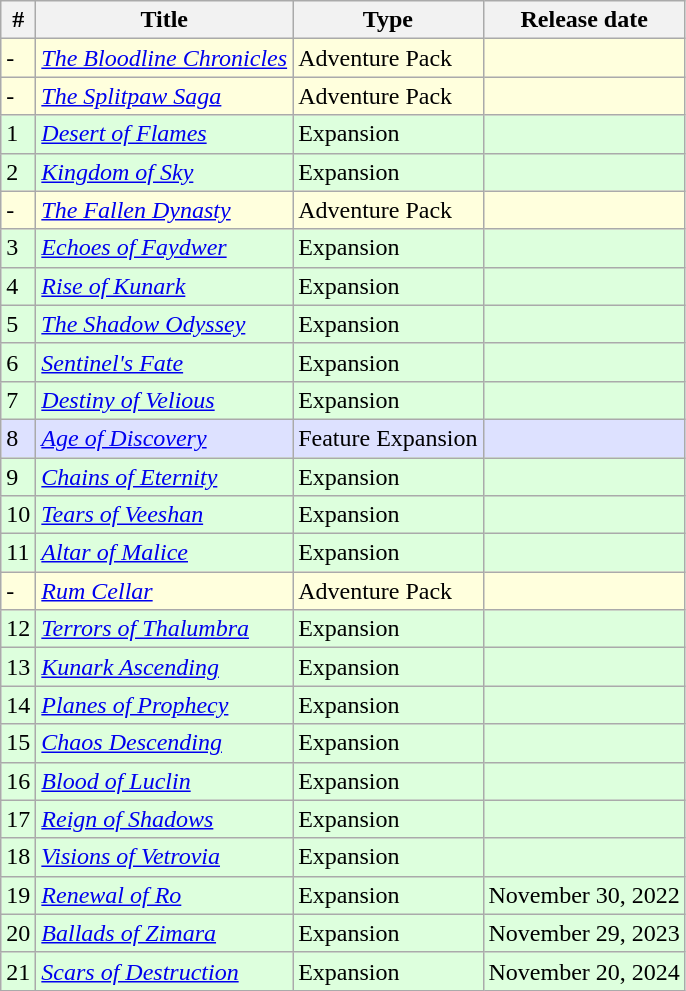<table class="wikitable sortable">
<tr>
<th>#</th>
<th>Title</th>
<th>Type</th>
<th>Release date</th>
</tr>
<tr bgcolor=#ffffdd>
<td>-</td>
<td data-sort-value="Bloodline Chronicles"><em><a href='#'>The Bloodline Chronicles</a></em></td>
<td>Adventure Pack</td>
<td></td>
</tr>
<tr bgcolor=#ffffdd>
<td>-</td>
<td data-sort-value="Splitpaw Saga"><em><a href='#'>The Splitpaw Saga</a></em></td>
<td>Adventure Pack</td>
<td></td>
</tr>
<tr bgcolor=#ddffdd>
<td>1</td>
<td><em><a href='#'>Desert of Flames</a></em></td>
<td>Expansion</td>
<td></td>
</tr>
<tr bgcolor=#ddffdd>
<td>2</td>
<td><em><a href='#'>Kingdom of Sky</a></em></td>
<td>Expansion</td>
<td></td>
</tr>
<tr bgcolor=#ffffdd>
<td>-</td>
<td data-sort-value="Fallen Dynasty"><em><a href='#'>The Fallen Dynasty</a></em></td>
<td>Adventure Pack</td>
<td></td>
</tr>
<tr bgcolor=#ddffdd>
<td>3</td>
<td><em><a href='#'>Echoes of Faydwer</a></em></td>
<td>Expansion</td>
<td></td>
</tr>
<tr bgcolor=#ddffdd>
<td>4</td>
<td><em><a href='#'>Rise of Kunark</a></em></td>
<td>Expansion</td>
<td></td>
</tr>
<tr bgcolor=#ddffdd>
<td>5</td>
<td data-sort-value="Shadow Odyssey"><em><a href='#'>The Shadow Odyssey</a></em></td>
<td>Expansion</td>
<td></td>
</tr>
<tr bgcolor=#ddffdd>
<td>6</td>
<td><em><a href='#'>Sentinel's Fate</a></em></td>
<td>Expansion</td>
<td></td>
</tr>
<tr bgcolor=#ddffdd>
<td>7</td>
<td><em><a href='#'>Destiny of Velious</a></em></td>
<td>Expansion</td>
<td></td>
</tr>
<tr bgcolor=#DDE1FF>
<td>8</td>
<td><em><a href='#'>Age of Discovery</a></em></td>
<td>Feature Expansion</td>
<td></td>
</tr>
<tr bgcolor=#ddffdd>
<td>9</td>
<td><em><a href='#'>Chains of Eternity</a></em></td>
<td>Expansion</td>
<td></td>
</tr>
<tr bgcolor=#ddffdd>
<td>10</td>
<td><em><a href='#'>Tears of Veeshan</a></em></td>
<td>Expansion</td>
<td></td>
</tr>
<tr bgcolor=#ddffdd>
<td>11</td>
<td><em><a href='#'>Altar of Malice</a></em></td>
<td>Expansion</td>
<td></td>
</tr>
<tr bgcolor=#ffffdd>
<td>-</td>
<td><em><a href='#'>Rum Cellar</a></em></td>
<td>Adventure Pack</td>
<td></td>
</tr>
<tr bgcolor=#ddffdd>
<td>12</td>
<td><em><a href='#'>Terrors of Thalumbra</a></em></td>
<td>Expansion</td>
<td></td>
</tr>
<tr bgcolor=#ddffdd>
<td>13</td>
<td><em><a href='#'>Kunark Ascending</a></em></td>
<td>Expansion</td>
<td></td>
</tr>
<tr bgcolor=#ddffdd>
<td>14</td>
<td><em><a href='#'>Planes of Prophecy</a></em></td>
<td>Expansion</td>
<td></td>
</tr>
<tr bgcolor=#ddffdd>
<td>15</td>
<td><em><a href='#'>Chaos Descending</a></em></td>
<td>Expansion</td>
<td></td>
</tr>
<tr bgcolor=#ddffdd>
<td>16</td>
<td><em><a href='#'>Blood of Luclin</a></em></td>
<td>Expansion</td>
<td></td>
</tr>
<tr bgcolor=#ddffdd>
<td>17</td>
<td><em><a href='#'>Reign of Shadows</a></em></td>
<td>Expansion</td>
<td></td>
</tr>
<tr bgcolor=#ddffdd>
<td>18</td>
<td><em><a href='#'>Visions of Vetrovia</a></em></td>
<td>Expansion</td>
<td></td>
</tr>
<tr bgcolor=#ddffdd>
<td>19</td>
<td><em><a href='#'>Renewal of Ro</a></em></td>
<td>Expansion</td>
<td>November 30, 2022</td>
</tr>
<tr bgcolor=#ddffdd>
<td>20</td>
<td><em><a href='#'>Ballads of Zimara</a></em></td>
<td>Expansion</td>
<td>November 29, 2023</td>
</tr>
<tr bgcolor=#ddffdd>
<td>21</td>
<td><em><a href='#'>Scars of Destruction</a></em></td>
<td>Expansion</td>
<td>November 20, 2024</td>
</tr>
</table>
